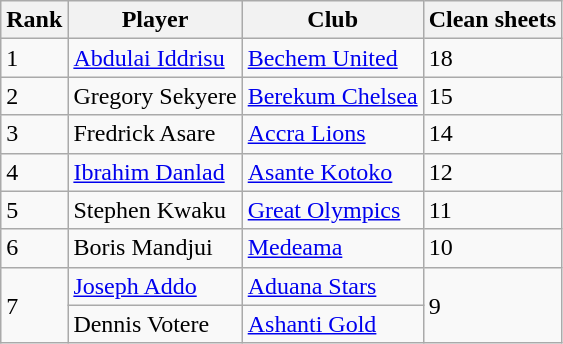<table class="wikitable">
<tr>
<th>Rank</th>
<th>Player</th>
<th>Club</th>
<th>Clean sheets</th>
</tr>
<tr>
<td>1</td>
<td> <a href='#'>Abdulai Iddrisu</a></td>
<td><a href='#'>Bechem United</a></td>
<td>18</td>
</tr>
<tr>
<td>2</td>
<td> Gregory Sekyere</td>
<td><a href='#'>Berekum Chelsea</a></td>
<td>15</td>
</tr>
<tr>
<td>3</td>
<td> Fredrick Asare</td>
<td><a href='#'>Accra Lions</a></td>
<td>14</td>
</tr>
<tr>
<td>4</td>
<td> <a href='#'>Ibrahim Danlad</a></td>
<td><a href='#'>Asante Kotoko</a></td>
<td>12</td>
</tr>
<tr>
<td>5</td>
<td> Stephen Kwaku</td>
<td><a href='#'>Great Olympics</a></td>
<td>11</td>
</tr>
<tr>
<td>6</td>
<td> Boris Mandjui</td>
<td><a href='#'>Medeama</a></td>
<td>10</td>
</tr>
<tr>
<td rowspan=2>7</td>
<td> <a href='#'>Joseph Addo</a></td>
<td><a href='#'>Aduana Stars</a></td>
<td rowspan=2>9</td>
</tr>
<tr>
<td> Dennis Votere</td>
<td><a href='#'>Ashanti Gold</a></td>
</tr>
</table>
